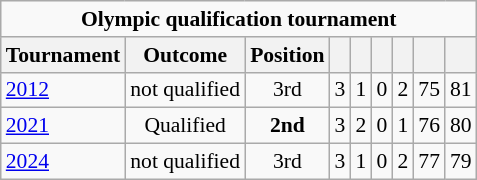<table class="wikitable" style="text-align:center; font-size:90%;">
<tr>
<td colspan=10><strong>Olympic qualification tournament</strong></td>
</tr>
<tr>
<th>Tournament</th>
<th>Outcome</th>
<th>Position</th>
<th></th>
<th></th>
<th></th>
<th></th>
<th></th>
<th></th>
</tr>
<tr>
<td align=left> <a href='#'>2012</a></td>
<td>not qualified</td>
<td>3rd</td>
<td>3</td>
<td>1</td>
<td>0</td>
<td>2</td>
<td>75</td>
<td>81</td>
</tr>
<tr>
<td align=left> <a href='#'>2021</a></td>
<td>Qualified</td>
<td><strong>2nd</strong></td>
<td>3</td>
<td>2</td>
<td>0</td>
<td>1</td>
<td>76</td>
<td>80</td>
</tr>
<tr>
<td align=left> <a href='#'>2024</a></td>
<td>not qualified</td>
<td>3rd</td>
<td>3</td>
<td>1</td>
<td>0</td>
<td>2</td>
<td>77</td>
<td>79</td>
</tr>
</table>
